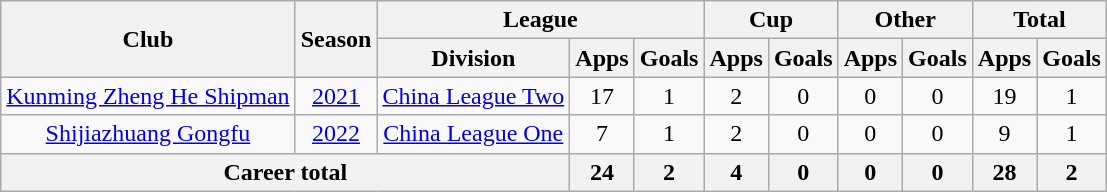<table class=wikitable style=text-align:center>
<tr>
<th rowspan=2>Club</th>
<th rowspan=2>Season</th>
<th colspan=3>League</th>
<th colspan=2>Cup</th>
<th colspan=2>Other</th>
<th colspan=2>Total</th>
</tr>
<tr>
<th>Division</th>
<th>Apps</th>
<th>Goals</th>
<th>Apps</th>
<th>Goals</th>
<th>Apps</th>
<th>Goals</th>
<th>Apps</th>
<th>Goals</th>
</tr>
<tr>
<td><a href='#'>Kunming Zheng He Shipman</a></td>
<td><a href='#'>2021</a></td>
<td><a href='#'>China League Two</a></td>
<td>17</td>
<td>1</td>
<td>2</td>
<td>0</td>
<td>0</td>
<td>0</td>
<td>19</td>
<td>1</td>
</tr>
<tr>
<td><a href='#'>Shijiazhuang Gongfu</a></td>
<td><a href='#'>2022</a></td>
<td><a href='#'>China League One</a></td>
<td>7</td>
<td>1</td>
<td>2</td>
<td>0</td>
<td>0</td>
<td>0</td>
<td>9</td>
<td>1</td>
</tr>
<tr>
<th colspan=3>Career total</th>
<th>24</th>
<th>2</th>
<th>4</th>
<th>0</th>
<th>0</th>
<th>0</th>
<th>28</th>
<th>2</th>
</tr>
</table>
